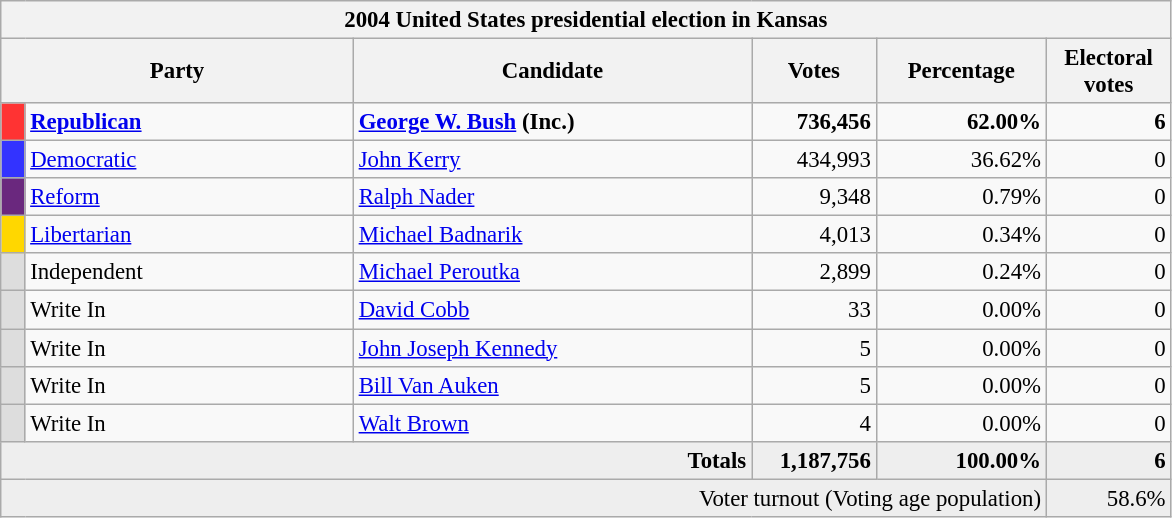<table class="wikitable" style="font-size: 95%;">
<tr>
<th colspan="6">2004 United States presidential election in Kansas</th>
</tr>
<tr>
<th colspan="2" style="width: 15em">Party</th>
<th style="width: 17em">Candidate</th>
<th style="width: 5em">Votes</th>
<th style="width: 7em">Percentage</th>
<th style="width: 5em">Electoral votes</th>
</tr>
<tr>
<th style="background:#f33; width:3px;"></th>
<td style="width: 130px"><strong><a href='#'>Republican</a></strong></td>
<td><strong><a href='#'>George W. Bush</a> (Inc.)</strong></td>
<td style="text-align:right;"><strong>736,456</strong></td>
<td style="text-align:right;"><strong>62.00%</strong></td>
<td style="text-align:right;"><strong>6</strong></td>
</tr>
<tr>
<th style="background:#33f; width:3px;"></th>
<td style="width: 130px"><a href='#'>Democratic</a></td>
<td><a href='#'>John Kerry</a></td>
<td style="text-align:right;">434,993</td>
<td style="text-align:right;">36.62%</td>
<td style="text-align:right;">0</td>
</tr>
<tr>
<th style="background:#6a287e; width:3px;"></th>
<td style="width: 130px"><a href='#'>Reform</a></td>
<td><a href='#'>Ralph Nader</a></td>
<td style="text-align:right;">9,348</td>
<td style="text-align:right;">0.79%</td>
<td style="text-align:right;">0</td>
</tr>
<tr>
<th style="background:#FFD700; width:3px;"></th>
<td style="width: 130px"><a href='#'>Libertarian</a></td>
<td><a href='#'>Michael Badnarik</a></td>
<td style="text-align:right;">4,013</td>
<td style="text-align:right;">0.34%</td>
<td style="text-align:right;">0</td>
</tr>
<tr>
<th style="background:#ddd; width:3px;"></th>
<td style="width: 130px">Independent</td>
<td><a href='#'>Michael Peroutka</a></td>
<td style="text-align:right;">2,899</td>
<td style="text-align:right;">0.24%</td>
<td style="text-align:right;">0</td>
</tr>
<tr>
<th style="background:#ddd; width:3px;"></th>
<td style="width: 130px">Write In</td>
<td><a href='#'>David Cobb</a></td>
<td style="text-align:right;">33</td>
<td style="text-align:right;">0.00%</td>
<td style="text-align:right;">0</td>
</tr>
<tr>
<th style="background:#ddd; width:3px;"></th>
<td style="width: 130px">Write In</td>
<td><a href='#'>John Joseph Kennedy</a></td>
<td style="text-align:right;">5</td>
<td style="text-align:right;">0.00%</td>
<td style="text-align:right;">0</td>
</tr>
<tr>
<th style="background:#ddd; width:3px;"></th>
<td style="width: 130px">Write In</td>
<td><a href='#'>Bill Van Auken</a></td>
<td style="text-align:right;">5</td>
<td style="text-align:right;">0.00%</td>
<td style="text-align:right;">0</td>
</tr>
<tr>
<th style="background:#ddd; width:3px;"></th>
<td style="width: 130px">Write In</td>
<td><a href='#'>Walt Brown</a></td>
<td style="text-align:right;">4</td>
<td style="text-align:right;">0.00%</td>
<td style="text-align:right;">0</td>
</tr>
<tr style="background:#eee; text-align:right;">
<td colspan="3"><strong>Totals</strong></td>
<td><strong>1,187,756</strong></td>
<td><strong>100.00%</strong></td>
<td><strong>6</strong></td>
</tr>
<tr style="background:#eee; text-align:right;">
<td colspan="5">Voter turnout (Voting age population)</td>
<td>58.6%</td>
</tr>
</table>
